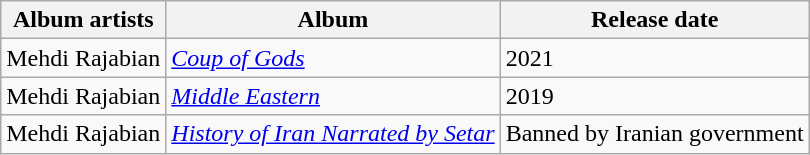<table class="wikitable sortable">
<tr>
<th>Album artists</th>
<th>Album</th>
<th>Release date</th>
</tr>
<tr>
<td>Mehdi Rajabian</td>
<td><em><a href='#'>Coup of Gods</a></em></td>
<td>2021</td>
</tr>
<tr>
<td>Mehdi Rajabian</td>
<td><em><a href='#'>Middle Eastern</a></em><br></td>
<td>2019</td>
</tr>
<tr>
<td>Mehdi Rajabian</td>
<td><em><a href='#'>History of Iran Narrated by Setar</a></em></td>
<td>Banned by Iranian government</td>
</tr>
</table>
